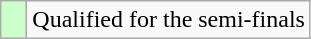<table class="wikitable">
<tr>
<td width=10px bgcolor="#ccffcc"></td>
<td>Qualified for the semi-finals</td>
</tr>
</table>
